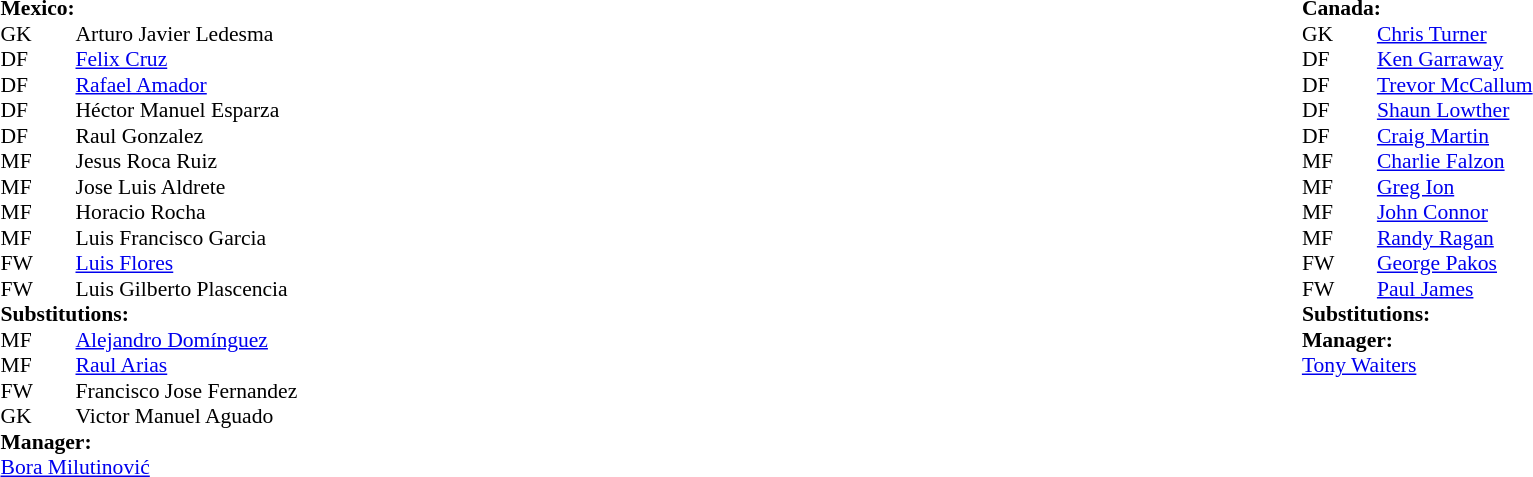<table width="100%">
<tr>
<td valign="top" width="50%"><br><table style="font-size: 90%" cellspacing="0" cellpadding="0">
<tr>
<td colspan=4><strong>Mexico:</strong></td>
</tr>
<tr>
<th width="25"></th>
<th width="25"></th>
</tr>
<tr>
<td>GK</td>
<td></td>
<td>Arturo Javier Ledesma </td>
</tr>
<tr>
<td>DF</td>
<td></td>
<td><a href='#'>Felix Cruz</a></td>
</tr>
<tr>
<td>DF</td>
<td></td>
<td><a href='#'>Rafael Amador</a></td>
</tr>
<tr>
<td>DF</td>
<td></td>
<td>Héctor Manuel Esparza</td>
</tr>
<tr>
<td>DF</td>
<td></td>
<td>Raul Gonzalez</td>
</tr>
<tr>
<td>MF</td>
<td></td>
<td>Jesus Roca Ruiz</td>
</tr>
<tr>
<td>MF</td>
<td></td>
<td>Jose Luis Aldrete</td>
</tr>
<tr>
<td>MF</td>
<td></td>
<td>Horacio Rocha </td>
</tr>
<tr>
<td>MF</td>
<td></td>
<td>Luis Francisco Garcia</td>
</tr>
<tr>
<td>FW</td>
<td></td>
<td><a href='#'>Luis Flores</a></td>
</tr>
<tr>
<td>FW</td>
<td></td>
<td>Luis Gilberto Plascencia</td>
</tr>
<tr>
<td colspan=3><strong>Substitutions:</strong></td>
</tr>
<tr>
<td>MF</td>
<td></td>
<td><a href='#'>Alejandro Domínguez</a></td>
<td></td>
<td></td>
</tr>
<tr>
<td>MF</td>
<td></td>
<td><a href='#'>Raul Arias</a></td>
<td></td>
<td></td>
</tr>
<tr>
<td>FW</td>
<td></td>
<td>Francisco Jose Fernandez</td>
<td></td>
<td></td>
</tr>
<tr>
<td>GK</td>
<td></td>
<td>Victor Manuel Aguado</td>
<td></td>
<td></td>
</tr>
<tr>
<td colspan=3><strong>Manager:</strong></td>
</tr>
<tr>
<td colspan=3><a href='#'>Bora Milutinović</a> </td>
</tr>
</table>
</td>
<td valign="top" width="50%"><br><table style="font-size: 90%" cellspacing="0" cellpadding="0" align="center">
<tr>
<td colspan=4><strong>Canada:</strong></td>
</tr>
<tr>
<th width="25"></th>
<th width="25"></th>
</tr>
<tr>
<td>GK</td>
<td></td>
<td><a href='#'>Chris Turner</a></td>
</tr>
<tr>
<td>DF</td>
<td></td>
<td><a href='#'>Ken Garraway</a></td>
</tr>
<tr>
<td>DF</td>
<td></td>
<td><a href='#'>Trevor McCallum</a></td>
</tr>
<tr>
<td>DF</td>
<td></td>
<td><a href='#'>Shaun Lowther</a></td>
</tr>
<tr>
<td>DF</td>
<td></td>
<td><a href='#'>Craig Martin</a></td>
</tr>
<tr>
<td>MF</td>
<td></td>
<td><a href='#'>Charlie Falzon</a></td>
</tr>
<tr>
<td>MF</td>
<td></td>
<td><a href='#'>Greg Ion</a></td>
</tr>
<tr>
<td>MF</td>
<td></td>
<td><a href='#'>John Connor</a></td>
</tr>
<tr>
<td>MF</td>
<td></td>
<td><a href='#'>Randy Ragan</a></td>
</tr>
<tr>
<td>FW</td>
<td></td>
<td><a href='#'>George Pakos</a></td>
</tr>
<tr>
<td>FW</td>
<td></td>
<td><a href='#'>Paul James</a></td>
</tr>
<tr>
<td colspan=3><strong>Substitutions:</strong></td>
</tr>
<tr>
<td colspan=3><strong>Manager:</strong></td>
</tr>
<tr>
<td colspan=3><a href='#'>Tony Waiters</a> </td>
</tr>
</table>
</td>
</tr>
</table>
